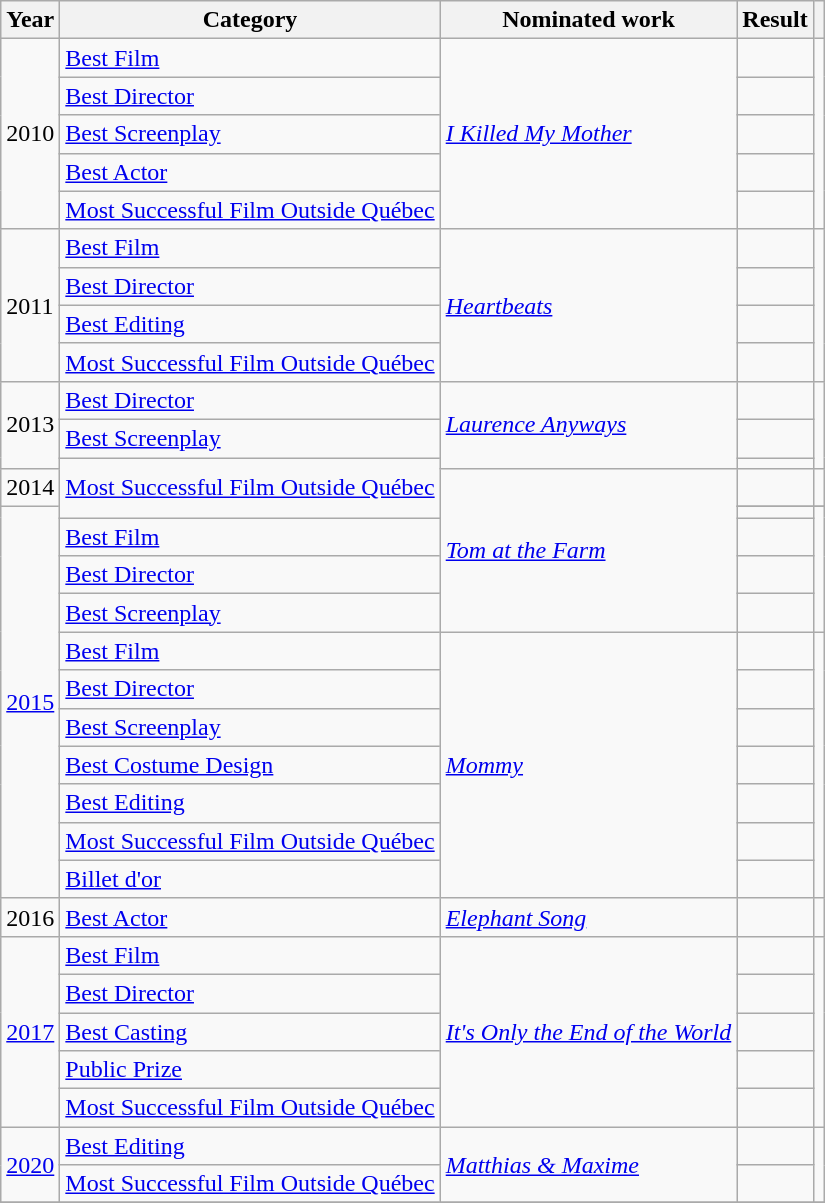<table class="wikitable sortable">
<tr>
<th>Year</th>
<th>Category</th>
<th>Nominated work</th>
<th>Result</th>
<th></th>
</tr>
<tr>
<td rowspan="5">2010</td>
<td><a href='#'>Best Film</a></td>
<td rowspan="5"><em><a href='#'>I Killed My Mother</a></em></td>
<td></td>
<td rowspan=5></td>
</tr>
<tr>
<td><a href='#'>Best Director</a></td>
<td></td>
</tr>
<tr>
<td><a href='#'>Best Screenplay</a></td>
<td></td>
</tr>
<tr>
<td><a href='#'>Best Actor</a></td>
<td></td>
</tr>
<tr>
<td><a href='#'>Most Successful Film Outside Québec</a></td>
<td></td>
</tr>
<tr>
<td rowspan="4">2011</td>
<td><a href='#'>Best Film</a></td>
<td rowspan="4"><em><a href='#'>Heartbeats</a></em></td>
<td></td>
<td rowspan=4></td>
</tr>
<tr>
<td><a href='#'>Best Director</a></td>
<td></td>
</tr>
<tr>
<td><a href='#'>Best Editing</a></td>
<td></td>
</tr>
<tr>
<td><a href='#'>Most Successful Film Outside Québec</a></td>
<td></td>
</tr>
<tr>
<td rowspan="3">2013</td>
<td><a href='#'>Best Director</a></td>
<td rowspan="3"><em><a href='#'>Laurence Anyways</a></em></td>
<td></td>
<td rowspan="3"></td>
</tr>
<tr>
<td><a href='#'>Best Screenplay</a></td>
<td></td>
</tr>
<tr>
<td rowspan="4"><a href='#'>Most Successful Film Outside Québec</a></td>
<td></td>
</tr>
<tr>
<td rowspan="1">2014</td>
<td rowspan="6"><em><a href='#'>Tom at the Farm</a></em></td>
<td></td>
<td rowspan="1"></td>
</tr>
<tr>
<td rowspan="12"><a href='#'>2015</a></td>
</tr>
<tr>
<td></td>
<td rowspan=4></td>
</tr>
<tr>
<td><a href='#'>Best Film</a></td>
<td></td>
</tr>
<tr>
<td><a href='#'>Best Director</a></td>
<td></td>
</tr>
<tr>
<td><a href='#'>Best Screenplay</a></td>
<td></td>
</tr>
<tr>
<td><a href='#'>Best Film</a></td>
<td rowspan="7"><em><a href='#'>Mommy</a></em></td>
<td></td>
<td rowspan="7"></td>
</tr>
<tr>
<td><a href='#'>Best Director</a></td>
<td></td>
</tr>
<tr>
<td><a href='#'>Best Screenplay</a></td>
<td></td>
</tr>
<tr>
<td><a href='#'>Best Costume Design</a></td>
<td></td>
</tr>
<tr>
<td><a href='#'>Best Editing</a></td>
<td></td>
</tr>
<tr>
<td><a href='#'>Most Successful Film Outside Québec</a></td>
<td></td>
</tr>
<tr>
<td><a href='#'>Billet d'or</a></td>
<td></td>
</tr>
<tr>
<td>2016</td>
<td><a href='#'>Best Actor</a></td>
<td><em><a href='#'>Elephant Song</a></em></td>
<td></td>
<td></td>
</tr>
<tr>
<td rowspan="5"><a href='#'>2017</a></td>
<td><a href='#'>Best Film</a></td>
<td rowspan="5"><em><a href='#'>It's Only the End of the World</a></em></td>
<td></td>
<td rowspan="5"></td>
</tr>
<tr>
<td><a href='#'>Best Director</a></td>
<td></td>
</tr>
<tr>
<td><a href='#'>Best Casting</a></td>
<td></td>
</tr>
<tr>
<td><a href='#'>Public Prize</a></td>
<td></td>
</tr>
<tr>
<td><a href='#'>Most Successful Film Outside Québec</a></td>
<td></td>
</tr>
<tr>
<td rowspan="2"><a href='#'>2020</a></td>
<td><a href='#'>Best Editing</a></td>
<td rowspan="2"><em><a href='#'>Matthias & Maxime</a></em></td>
<td></td>
<td rowspan="2"></td>
</tr>
<tr>
<td><a href='#'>Most Successful Film Outside Québec</a></td>
<td></td>
</tr>
<tr>
</tr>
</table>
